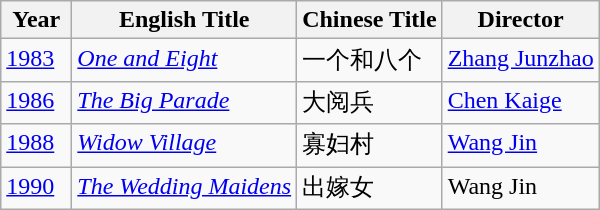<table class="wikitable">
<tr>
<th align="left" valign="top" width="40">Year</th>
<th align="left" valign="top">English Title</th>
<th align="left" valign="top">Chinese Title</th>
<th align="left" valign="top">Director</th>
</tr>
<tr>
<td align="left" valign="top"><a href='#'>1983</a></td>
<td align="left" valign="top"><em><a href='#'>One and Eight</a></em></td>
<td align="left" valign="top">一个和八个</td>
<td align="left" valign="top"><a href='#'>Zhang Junzhao</a></td>
</tr>
<tr>
<td align="left" valign="top"><a href='#'>1986</a></td>
<td align="left" valign="top"><em><a href='#'>The Big Parade</a></em></td>
<td align="left" valign="top">大阅兵</td>
<td align="left" valign="top"><a href='#'>Chen Kaige</a></td>
</tr>
<tr>
<td align="left" valign="top"><a href='#'>1988</a></td>
<td align="left" valign="top"><em><a href='#'>Widow Village</a></em></td>
<td align="left" valign="top">寡妇村</td>
<td align="left" valign="top"><a href='#'>Wang Jin</a></td>
</tr>
<tr>
<td align="left" valign="top"><a href='#'>1990</a></td>
<td align="left" valign="top"><em><a href='#'>The Wedding Maidens</a></em></td>
<td align="left" valign="top">出嫁女</td>
<td align="left" valign="top">Wang Jin</td>
</tr>
</table>
